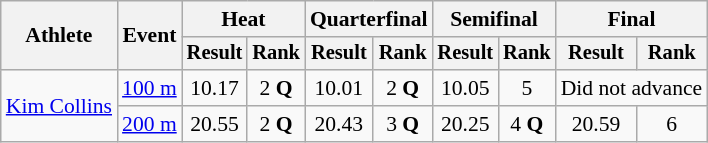<table class=wikitable style="font-size:90%">
<tr>
<th rowspan="2">Athlete</th>
<th rowspan="2">Event</th>
<th colspan="2">Heat</th>
<th colspan="2">Quarterfinal</th>
<th colspan="2">Semifinal</th>
<th colspan="2">Final</th>
</tr>
<tr style="font-size:95%">
<th>Result</th>
<th>Rank</th>
<th>Result</th>
<th>Rank</th>
<th>Result</th>
<th>Rank</th>
<th>Result</th>
<th>Rank</th>
</tr>
<tr align=center>
<td align=left rowspan=2><a href='#'>Kim Collins</a></td>
<td align=left><a href='#'>100 m</a></td>
<td>10.17</td>
<td>2 <strong>Q</strong></td>
<td>10.01</td>
<td>2 <strong>Q</strong></td>
<td>10.05</td>
<td>5</td>
<td colspan=2>Did not advance</td>
</tr>
<tr align=center>
<td align=left><a href='#'>200 m</a></td>
<td>20.55</td>
<td>2 <strong>Q</strong></td>
<td>20.43</td>
<td>3 <strong>Q</strong></td>
<td>20.25</td>
<td>4 <strong>Q</strong></td>
<td>20.59</td>
<td>6</td>
</tr>
</table>
